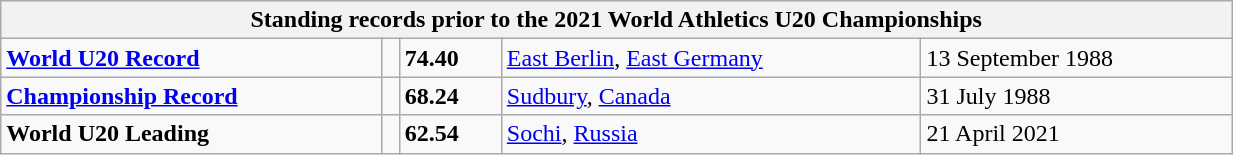<table class="wikitable" width=65%>
<tr>
<th colspan=5>Standing records prior to the 2021 World Athletics U20 Championships</th>
</tr>
<tr>
<td><strong><a href='#'>World U20 Record</a></strong></td>
<td></td>
<td><strong>74.40</strong></td>
<td><a href='#'>East Berlin</a>, <a href='#'>East Germany</a></td>
<td>13 September 1988</td>
</tr>
<tr>
<td><strong><a href='#'>Championship Record</a></strong></td>
<td></td>
<td><strong>68.24</strong></td>
<td><a href='#'>Sudbury</a>, <a href='#'>Canada</a></td>
<td>31 July 1988</td>
</tr>
<tr>
<td><strong>World U20 Leading</strong></td>
<td></td>
<td><strong>62.54</strong></td>
<td><a href='#'>Sochi</a>, <a href='#'>Russia</a></td>
<td>21 April 2021</td>
</tr>
</table>
